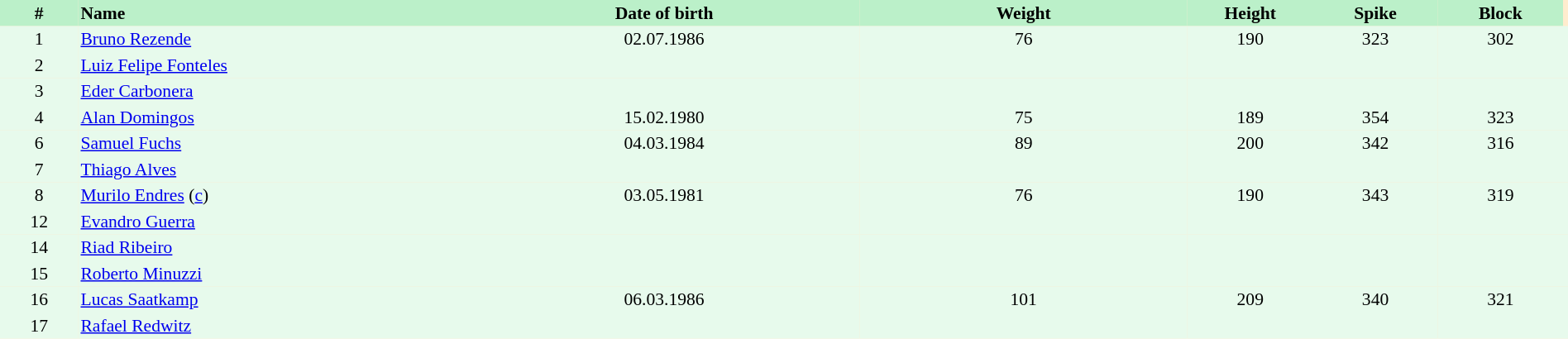<table border=0 cellpadding=2 cellspacing=0  |- bgcolor=#FFECCE style="text-align:center; font-size:90%;" width=100%>
<tr bgcolor=#BBF0C9>
<th width=5%>#</th>
<th width=25% align=left>Name</th>
<th width=25%>Date of birth</th>
<th width=21%>Weight</th>
<th width=8%>Height</th>
<th width=8%>Spike</th>
<th width=8%>Block</th>
</tr>
<tr bgcolor=#E7FAEC>
<td>1</td>
<td align=left><a href='#'>Bruno Rezende</a></td>
<td>02.07.1986</td>
<td>76</td>
<td>190</td>
<td>323</td>
<td>302</td>
<td></td>
</tr>
<tr bgcolor=#E7FAEC>
<td>2</td>
<td align=left><a href='#'>Luiz Felipe Fonteles</a></td>
<td></td>
<td></td>
<td></td>
<td></td>
<td></td>
<td></td>
</tr>
<tr bgcolor=#E7FAEC>
<td>3</td>
<td align=left><a href='#'>Eder Carbonera</a></td>
<td></td>
<td></td>
<td></td>
<td></td>
<td></td>
<td></td>
</tr>
<tr bgcolor=#E7FAEC>
<td>4</td>
<td align=left><a href='#'>Alan Domingos</a></td>
<td>15.02.1980</td>
<td>75</td>
<td>189</td>
<td>354</td>
<td>323</td>
<td></td>
</tr>
<tr bgcolor=#E7FAEC>
<td>6</td>
<td align=left><a href='#'>Samuel Fuchs</a></td>
<td>04.03.1984</td>
<td>89</td>
<td>200</td>
<td>342</td>
<td>316</td>
<td></td>
</tr>
<tr bgcolor=#E7FAEC>
<td>7</td>
<td align=left><a href='#'>Thiago Alves</a></td>
<td></td>
<td></td>
<td></td>
<td></td>
<td></td>
<td></td>
</tr>
<tr bgcolor=#E7FAEC>
<td>8</td>
<td align=left><a href='#'>Murilo Endres</a> (<a href='#'>c</a>)</td>
<td>03.05.1981</td>
<td>76</td>
<td>190</td>
<td>343</td>
<td>319</td>
<td></td>
</tr>
<tr bgcolor=#E7FAEC>
<td>12</td>
<td align=left><a href='#'>Evandro Guerra</a></td>
<td></td>
<td></td>
<td></td>
<td></td>
<td></td>
<td></td>
</tr>
<tr bgcolor=#E7FAEC>
<td>14</td>
<td align=left><a href='#'>Riad Ribeiro</a></td>
<td></td>
<td></td>
<td></td>
<td></td>
<td></td>
<td></td>
</tr>
<tr bgcolor=#E7FAEC>
<td>15</td>
<td align=left><a href='#'>Roberto Minuzzi</a></td>
<td></td>
<td></td>
<td></td>
<td></td>
<td></td>
<td></td>
</tr>
<tr bgcolor=#E7FAEC>
<td>16</td>
<td align=left><a href='#'>Lucas Saatkamp</a></td>
<td>06.03.1986</td>
<td>101</td>
<td>209</td>
<td>340</td>
<td>321</td>
<td></td>
</tr>
<tr bgcolor=#E7FAEC>
<td>17</td>
<td align=left><a href='#'>Rafael Redwitz</a></td>
<td></td>
<td></td>
<td></td>
<td></td>
<td></td>
<td></td>
</tr>
</table>
